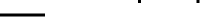<table style="margin:auto">
<tr>
<td style="text-align: center;"><br><table border="0">
<tr>
<td></td>
<td>  </td>
<td>  </td>
<td></td>
</tr>
<tr>
<td colspan=4 style="border-top:2px solid black;"></td>
</tr>
<tr>
<td colspan=4 align="center"></td>
</tr>
</table>
</td>
<td width="50"></td>
<td style="text-align: center;"><br><table border="0">
<tr>
<td></td>
</tr>
<tr>
<td style="border-top:2px solid black;"></td>
</tr>
<tr>
<td></td>
</tr>
</table>
</td>
<td width="25"></td>
<td style="text-align: center;"><br><table border="0">
<tr>
<td></td>
</tr>
<tr>
<td style="border-top:2px solid black;"></td>
</tr>
<tr>
<td></td>
</tr>
</table>
</td>
</tr>
</table>
